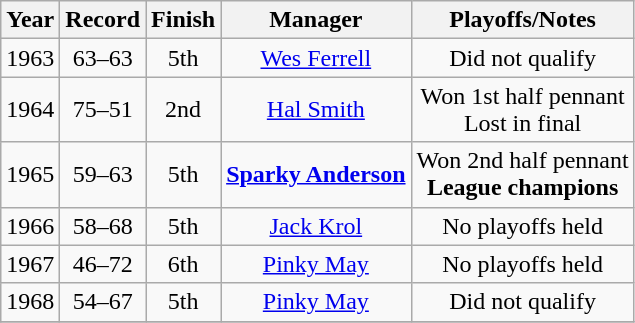<table class="wikitable" style="text-align:center">
<tr>
<th>Year</th>
<th>Record</th>
<th>Finish</th>
<th>Manager</th>
<th>Playoffs/Notes</th>
</tr>
<tr align=center>
<td>1963</td>
<td>63–63</td>
<td>5th</td>
<td><a href='#'>Wes Ferrell</a></td>
<td>Did not qualify</td>
</tr>
<tr align=center>
<td>1964</td>
<td>75–51</td>
<td>2nd</td>
<td><a href='#'>Hal Smith</a></td>
<td>Won 1st half pennant<br> Lost in final</td>
</tr>
<tr align=center>
<td>1965</td>
<td>59–63</td>
<td>5th</td>
<td><strong><a href='#'>Sparky Anderson</a></strong></td>
<td>Won 2nd half pennant<br> <strong>League champions</strong></td>
</tr>
<tr align=center>
<td>1966</td>
<td>58–68</td>
<td>5th</td>
<td><a href='#'>Jack Krol</a></td>
<td>No playoffs held</td>
</tr>
<tr align=center>
<td>1967</td>
<td>46–72</td>
<td>6th</td>
<td><a href='#'>Pinky May</a></td>
<td>No playoffs held</td>
</tr>
<tr align=center>
<td>1968</td>
<td>54–67</td>
<td>5th</td>
<td><a href='#'>Pinky May</a></td>
<td>Did not qualify</td>
</tr>
<tr align=center>
</tr>
</table>
